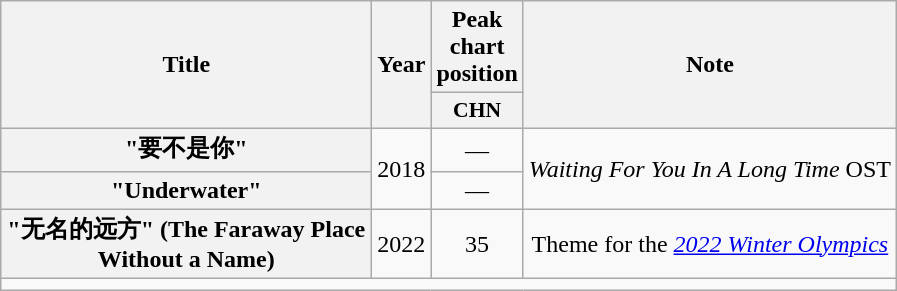<table class="wikitable plainrowheaders" style="text-align:center;">
<tr>
<th rowspan="2" scope="col" style="width:15em">Title</th>
<th rowspan="2" scope="col">Year</th>
<th>Peak chart position</th>
<th rowspan="2" scope="col">Note</th>
</tr>
<tr>
<th scope="col" style="width:3em;font-size:90%;">CHN<br></th>
</tr>
<tr>
<th scope="row">"要不是你"</th>
<td rowspan="2">2018</td>
<td>—</td>
<td rowspan="2"><em>Waiting For You In A Long Time</em> OST</td>
</tr>
<tr>
<th scope="row">"Underwater"</th>
<td>—</td>
</tr>
<tr>
<th scope="row">"无名的远方" (The Faraway Place Without a Name)</th>
<td>2022</td>
<td>35</td>
<td>Theme for the <em><a href='#'>2022 Winter Olympics</a></em></td>
</tr>
<tr>
<td colspan="4"></td>
</tr>
</table>
